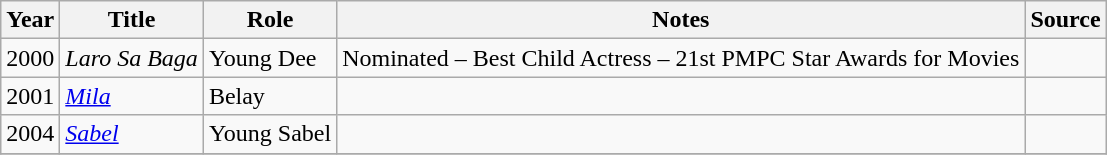<table class="wikitable sortable">
<tr>
<th>Year</th>
<th>Title</th>
<th>Role</th>
<th class="unsortable">Notes</th>
<th class="unsortable">Source</th>
</tr>
<tr>
<td>2000</td>
<td><em>Laro Sa Baga</em></td>
<td>Young Dee</td>
<td>Nominated – Best Child Actress – 21st PMPC Star Awards for Movies</td>
<td></td>
</tr>
<tr>
<td>2001</td>
<td><em><a href='#'>Mila</a></em></td>
<td>Belay</td>
<td></td>
<td></td>
</tr>
<tr>
<td>2004</td>
<td><em><a href='#'>Sabel</a></em></td>
<td>Young Sabel</td>
<td></td>
<td></td>
</tr>
<tr>
</tr>
</table>
